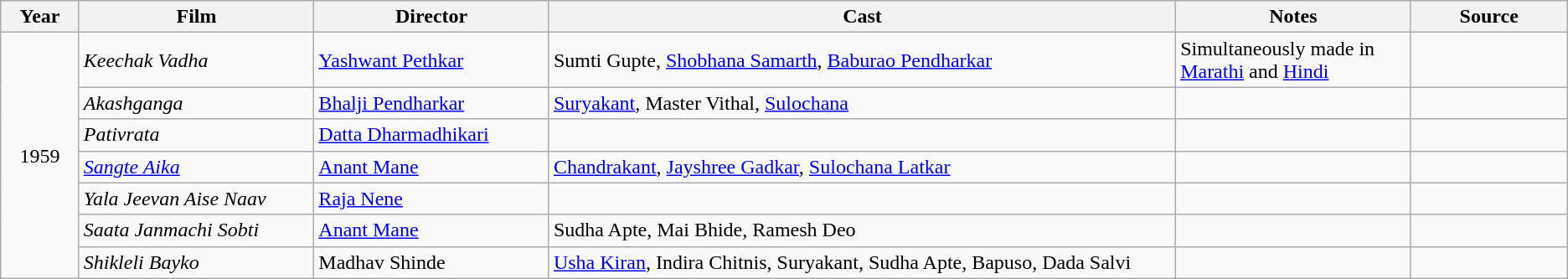<table class ="wikitable sortable collapsible">
<tr>
<th style="width: 05%;">Year</th>
<th style="width: 15%;">Film</th>
<th style="width: 15%;">Director</th>
<th style="width: 40%;" class="unsortable">Cast</th>
<th style="width: 15%;" class="unsortable">Notes</th>
<th style="width: 15%;" class="unsortable">Source</th>
</tr>
<tr>
<td rowspan=7 align="center">1959</td>
<td><em>Keechak Vadha</em></td>
<td><a href='#'>Yashwant Pethkar</a></td>
<td>Sumti Gupte, <a href='#'>Shobhana Samarth</a>, <a href='#'>Baburao Pendharkar</a></td>
<td>Simultaneously made in <a href='#'>Marathi</a> and <a href='#'>Hindi</a></td>
<td></td>
</tr>
<tr>
<td><em>Akashganga</em></td>
<td><a href='#'>Bhalji Pendharkar</a></td>
<td><a href='#'>Suryakant</a>, Master Vithal, <a href='#'>Sulochana</a></td>
<td></td>
<td></td>
</tr>
<tr>
<td><em>Pativrata</em></td>
<td><a href='#'>Datta Dharmadhikari</a></td>
<td></td>
<td></td>
<td></td>
</tr>
<tr>
<td><em><a href='#'>Sangte Aika</a></em></td>
<td><a href='#'>Anant Mane</a></td>
<td><a href='#'>Chandrakant</a>, <a href='#'>Jayshree Gadkar</a>, <a href='#'>Sulochana Latkar</a></td>
<td></td>
<td></td>
</tr>
<tr>
<td><em>Yala Jeevan Aise Naav</em></td>
<td><a href='#'>Raja Nene</a></td>
<td></td>
<td></td>
<td></td>
</tr>
<tr>
<td><em>Saata Janmachi Sobti</em></td>
<td><a href='#'>Anant Mane</a></td>
<td>Sudha Apte, Mai Bhide, Ramesh Deo</td>
<td></td>
<td></td>
</tr>
<tr>
<td><em>Shikleli Bayko</em></td>
<td>Madhav Shinde</td>
<td><a href='#'>Usha Kiran</a>, Indira Chitnis, Suryakant, Sudha Apte, Bapuso, Dada Salvi</td>
<td></td>
<td></td>
</tr>
</table>
